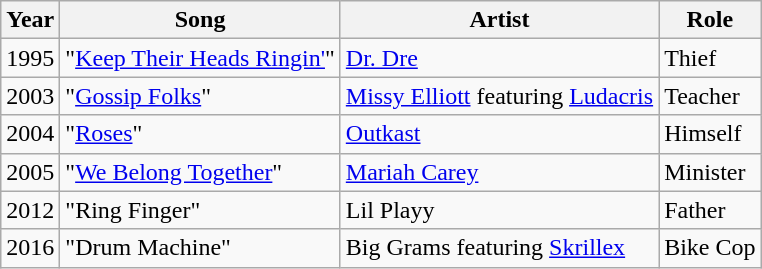<table class="wikitable sortable">
<tr>
<th>Year</th>
<th>Song</th>
<th>Artist</th>
<th>Role</th>
</tr>
<tr>
<td>1995</td>
<td>"<a href='#'>Keep Their Heads Ringin'</a>"</td>
<td><a href='#'>Dr. Dre</a></td>
<td>Thief</td>
</tr>
<tr>
<td>2003</td>
<td>"<a href='#'>Gossip Folks</a>"</td>
<td><a href='#'>Missy Elliott</a> featuring <a href='#'>Ludacris</a></td>
<td>Teacher</td>
</tr>
<tr>
<td>2004</td>
<td>"<a href='#'>Roses</a>"</td>
<td><a href='#'>Outkast</a></td>
<td>Himself</td>
</tr>
<tr>
<td>2005</td>
<td>"<a href='#'>We Belong Together</a>"</td>
<td><a href='#'>Mariah Carey</a></td>
<td>Minister</td>
</tr>
<tr>
<td>2012</td>
<td>"Ring Finger"</td>
<td>Lil Playy</td>
<td>Father</td>
</tr>
<tr>
<td>2016</td>
<td>"Drum Machine"</td>
<td>Big Grams featuring <a href='#'>Skrillex</a></td>
<td>Bike Cop</td>
</tr>
</table>
